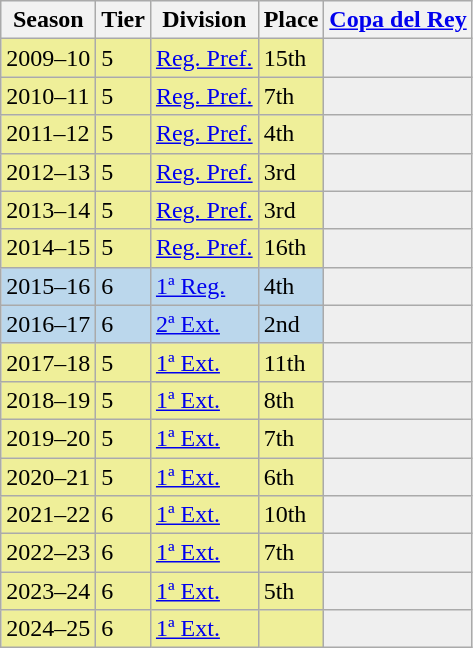<table class="wikitable">
<tr style="background:#f0f6fa;">
<th>Season</th>
<th>Tier</th>
<th>Division</th>
<th>Place</th>
<th><a href='#'>Copa del Rey</a></th>
</tr>
<tr>
<td style="background:#EFEF99;">2009–10</td>
<td style="background:#EFEF99;">5</td>
<td style="background:#EFEF99;"><a href='#'>Reg. Pref.</a></td>
<td style="background:#EFEF99;">15th</td>
<th style="background:#efefef;"></th>
</tr>
<tr>
<td style="background:#EFEF99;">2010–11</td>
<td style="background:#EFEF99;">5</td>
<td style="background:#EFEF99;"><a href='#'>Reg. Pref.</a></td>
<td style="background:#EFEF99;">7th</td>
<th style="background:#efefef;"></th>
</tr>
<tr>
<td style="background:#EFEF99;">2011–12</td>
<td style="background:#EFEF99;">5</td>
<td style="background:#EFEF99;"><a href='#'>Reg. Pref.</a></td>
<td style="background:#EFEF99;">4th</td>
<th style="background:#efefef;"></th>
</tr>
<tr>
<td style="background:#EFEF99;">2012–13</td>
<td style="background:#EFEF99;">5</td>
<td style="background:#EFEF99;"><a href='#'>Reg. Pref.</a></td>
<td style="background:#EFEF99;">3rd</td>
<th style="background:#efefef;"></th>
</tr>
<tr>
<td style="background:#EFEF99;">2013–14</td>
<td style="background:#EFEF99;">5</td>
<td style="background:#EFEF99;"><a href='#'>Reg. Pref.</a></td>
<td style="background:#EFEF99;">3rd</td>
<th style="background:#efefef;"></th>
</tr>
<tr>
<td style="background:#EFEF99;">2014–15</td>
<td style="background:#EFEF99;">5</td>
<td style="background:#EFEF99;"><a href='#'>Reg. Pref.</a></td>
<td style="background:#EFEF99;">16th</td>
<th style="background:#efefef;"></th>
</tr>
<tr>
<td style="background:#BBD7EC;">2015–16</td>
<td style="background:#BBD7EC;">6</td>
<td style="background:#BBD7EC;"><a href='#'>1ª Reg.</a></td>
<td style="background:#BBD7EC;">4th</td>
<th style="background:#efefef;"></th>
</tr>
<tr>
<td style="background:#BBD7EC;">2016–17</td>
<td style="background:#BBD7EC;">6</td>
<td style="background:#BBD7EC;"><a href='#'>2ª Ext.</a></td>
<td style="background:#BBD7EC;">2nd</td>
<th style="background:#efefef;"></th>
</tr>
<tr>
<td style="background:#EFEF99;">2017–18</td>
<td style="background:#EFEF99;">5</td>
<td style="background:#EFEF99;"><a href='#'>1ª Ext.</a></td>
<td style="background:#EFEF99;">11th</td>
<th style="background:#efefef;"></th>
</tr>
<tr>
<td style="background:#EFEF99;">2018–19</td>
<td style="background:#EFEF99;">5</td>
<td style="background:#EFEF99;"><a href='#'>1ª Ext.</a></td>
<td style="background:#EFEF99;">8th</td>
<th style="background:#efefef;"></th>
</tr>
<tr>
<td style="background:#EFEF99;">2019–20</td>
<td style="background:#EFEF99;">5</td>
<td style="background:#EFEF99;"><a href='#'>1ª Ext.</a></td>
<td style="background:#EFEF99;">7th</td>
<th style="background:#efefef;"></th>
</tr>
<tr>
<td style="background:#EFEF99;">2020–21</td>
<td style="background:#EFEF99;">5</td>
<td style="background:#EFEF99;"><a href='#'>1ª Ext.</a></td>
<td style="background:#EFEF99;">6th</td>
<th style="background:#efefef;"></th>
</tr>
<tr>
<td style="background:#EFEF99;">2021–22</td>
<td style="background:#EFEF99;">6</td>
<td style="background:#EFEF99;"><a href='#'>1ª Ext.</a></td>
<td style="background:#EFEF99;">10th</td>
<th style="background:#efefef;"></th>
</tr>
<tr>
<td style="background:#EFEF99;">2022–23</td>
<td style="background:#EFEF99;">6</td>
<td style="background:#EFEF99;"><a href='#'>1ª Ext.</a></td>
<td style="background:#EFEF99;">7th</td>
<th style="background:#efefef;"></th>
</tr>
<tr>
<td style="background:#EFEF99;">2023–24</td>
<td style="background:#EFEF99;">6</td>
<td style="background:#EFEF99;"><a href='#'>1ª Ext.</a></td>
<td style="background:#EFEF99;">5th</td>
<th style="background:#efefef;"></th>
</tr>
<tr>
<td style="background:#EFEF99;">2024–25</td>
<td style="background:#EFEF99;">6</td>
<td style="background:#EFEF99;"><a href='#'>1ª Ext.</a></td>
<td style="background:#EFEF99;"></td>
<th style="background:#efefef;"></th>
</tr>
</table>
